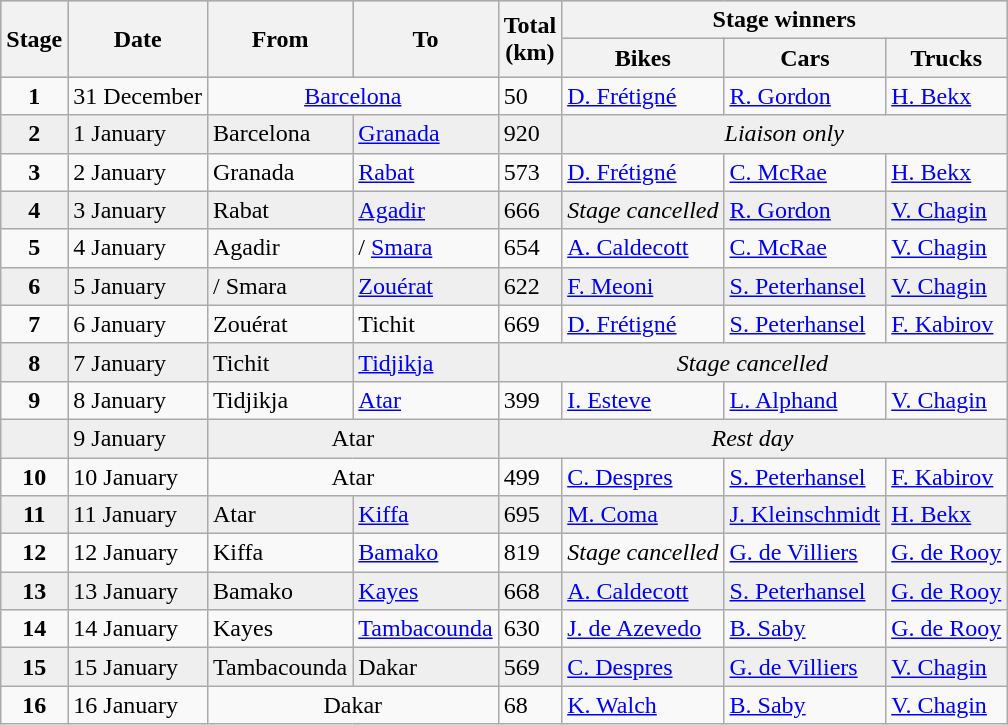<table class="wikitable sortable">
<tr style="background:lightsteelblue;">
<th rowspan=2 align=center>Stage</th>
<th rowspan=2 align=center>Date</th>
<th rowspan=2 align=center>From</th>
<th rowspan=2 align=center>To</th>
<th rowspan=2 align=center>Total<br>(km)</th>
<th colspan=3 align=center>Stage winners</th>
</tr>
<tr>
<th align=center>Bikes</th>
<th align=center>Cars</th>
<th align=center>Trucks</th>
</tr>
<tr>
<td align=center><strong>1</strong></td>
<td>31 December</td>
<td colspan=2 align=center> <a href='#'>Barcelona</a></td>
<td>50</td>
<td> <a href='#'>D. Frétigné</a></td>
<td> <a href='#'>R. Gordon</a></td>
<td> <a href='#'>H. Bekx</a></td>
</tr>
<tr style="background:#efefef;">
<td align=center><strong>2</strong></td>
<td>1 January</td>
<td> Barcelona</td>
<td> <a href='#'>Granada</a></td>
<td>920</td>
<td colspan=3 align=center><em>Liaison only</em></td>
</tr>
<tr>
<td align=center><strong>3</strong></td>
<td>2 January</td>
<td> Granada</td>
<td> <a href='#'>Rabat</a></td>
<td>573</td>
<td> <a href='#'>D. Frétigné</a></td>
<td> <a href='#'>C. McRae</a></td>
<td> <a href='#'>H. Bekx</a></td>
</tr>
<tr style="background:#efefef;">
<td align=center><strong>4</strong></td>
<td>3 January</td>
<td> Rabat</td>
<td> <a href='#'>Agadir</a></td>
<td>666</td>
<td align=center><em>Stage cancelled</em></td>
<td> <a href='#'>R. Gordon</a></td>
<td> <a href='#'>V. Chagin</a></td>
</tr>
<tr>
<td align=center><strong>5</strong></td>
<td>4 January</td>
<td> Agadir</td>
<td>/ <a href='#'>Smara</a></td>
<td>654</td>
<td> <a href='#'>A. Caldecott</a></td>
<td> <a href='#'>C. McRae</a></td>
<td> <a href='#'>V. Chagin</a></td>
</tr>
<tr style="background:#efefef;">
<td align=center><strong>6</strong></td>
<td>5 January</td>
<td>/ Smara</td>
<td> <a href='#'>Zouérat</a></td>
<td>622</td>
<td> <a href='#'>F. Meoni</a></td>
<td> <a href='#'>S. Peterhansel</a></td>
<td> <a href='#'>V. Chagin</a></td>
</tr>
<tr>
<td align=center><strong>7</strong></td>
<td>6 January</td>
<td> Zouérat</td>
<td> Tichit</td>
<td>669</td>
<td> <a href='#'>D. Frétigné</a></td>
<td> <a href='#'>S. Peterhansel</a></td>
<td> <a href='#'>F. Kabirov</a></td>
</tr>
<tr style="background:#efefef;">
<td align=center><strong>8</strong></td>
<td>7 January</td>
<td> Tichit</td>
<td> <a href='#'>Tidjikja</a></td>
<td colspan=4 align=center><em>Stage cancelled</em></td>
</tr>
<tr>
<td align=center><strong>9</strong></td>
<td>8 January</td>
<td> Tidjikja</td>
<td> <a href='#'>Atar</a></td>
<td>399</td>
<td> <a href='#'>I. Esteve</a></td>
<td> <a href='#'>L. Alphand</a></td>
<td> <a href='#'>V. Chagin</a></td>
</tr>
<tr style="background:#efefef;">
<td></td>
<td>9 January</td>
<td colspan=2 align=center> Atar</td>
<td colspan=4 align=center><em>Rest day</em></td>
</tr>
<tr>
<td align=center><strong>10</strong></td>
<td>10 January</td>
<td colspan=2 align=center> Atar</td>
<td>499</td>
<td> <a href='#'>C. Despres</a></td>
<td> <a href='#'>S. Peterhansel</a></td>
<td> <a href='#'>F. Kabirov</a></td>
</tr>
<tr style="background:#efefef;">
<td align=center><strong>11</strong></td>
<td>11 January</td>
<td> Atar</td>
<td> <a href='#'>Kiffa</a></td>
<td>695</td>
<td> <a href='#'>M. Coma</a></td>
<td> <a href='#'>J. Kleinschmidt</a></td>
<td> <a href='#'>H. Bekx</a></td>
</tr>
<tr>
<td align=center><strong>12</strong></td>
<td>12 January</td>
<td> Kiffa</td>
<td> <a href='#'>Bamako</a></td>
<td>819</td>
<td align=center><em>Stage cancelled</em></td>
<td> <a href='#'>G. de Villiers</a></td>
<td> <a href='#'>G. de Rooy</a></td>
</tr>
<tr style="background:#efefef;">
<td align=center><strong>13</strong></td>
<td>13 January</td>
<td> Bamako</td>
<td> <a href='#'>Kayes</a></td>
<td>668</td>
<td> <a href='#'>A. Caldecott</a></td>
<td> <a href='#'>S. Peterhansel</a></td>
<td> <a href='#'>G. de Rooy</a></td>
</tr>
<tr>
<td align=center><strong>14</strong></td>
<td>14 January</td>
<td> Kayes</td>
<td> <a href='#'>Tambacounda</a></td>
<td>630</td>
<td> <a href='#'>J. de Azevedo</a></td>
<td> <a href='#'>B. Saby</a></td>
<td> <a href='#'>G. de Rooy</a></td>
</tr>
<tr style="background:#efefef;">
<td align=center><strong>15</strong></td>
<td>15 January</td>
<td> Tambacounda</td>
<td> Dakar</td>
<td>569</td>
<td> <a href='#'>C. Despres</a></td>
<td> <a href='#'>G. de Villiers</a></td>
<td> <a href='#'>V. Chagin</a></td>
</tr>
<tr>
<td align=center><strong>16</strong></td>
<td>16 January</td>
<td colspan=2 align=center> Dakar</td>
<td>68</td>
<td> <a href='#'>K. Walch</a></td>
<td> <a href='#'>B. Saby</a></td>
<td> <a href='#'>V. Chagin</a></td>
</tr>
</table>
